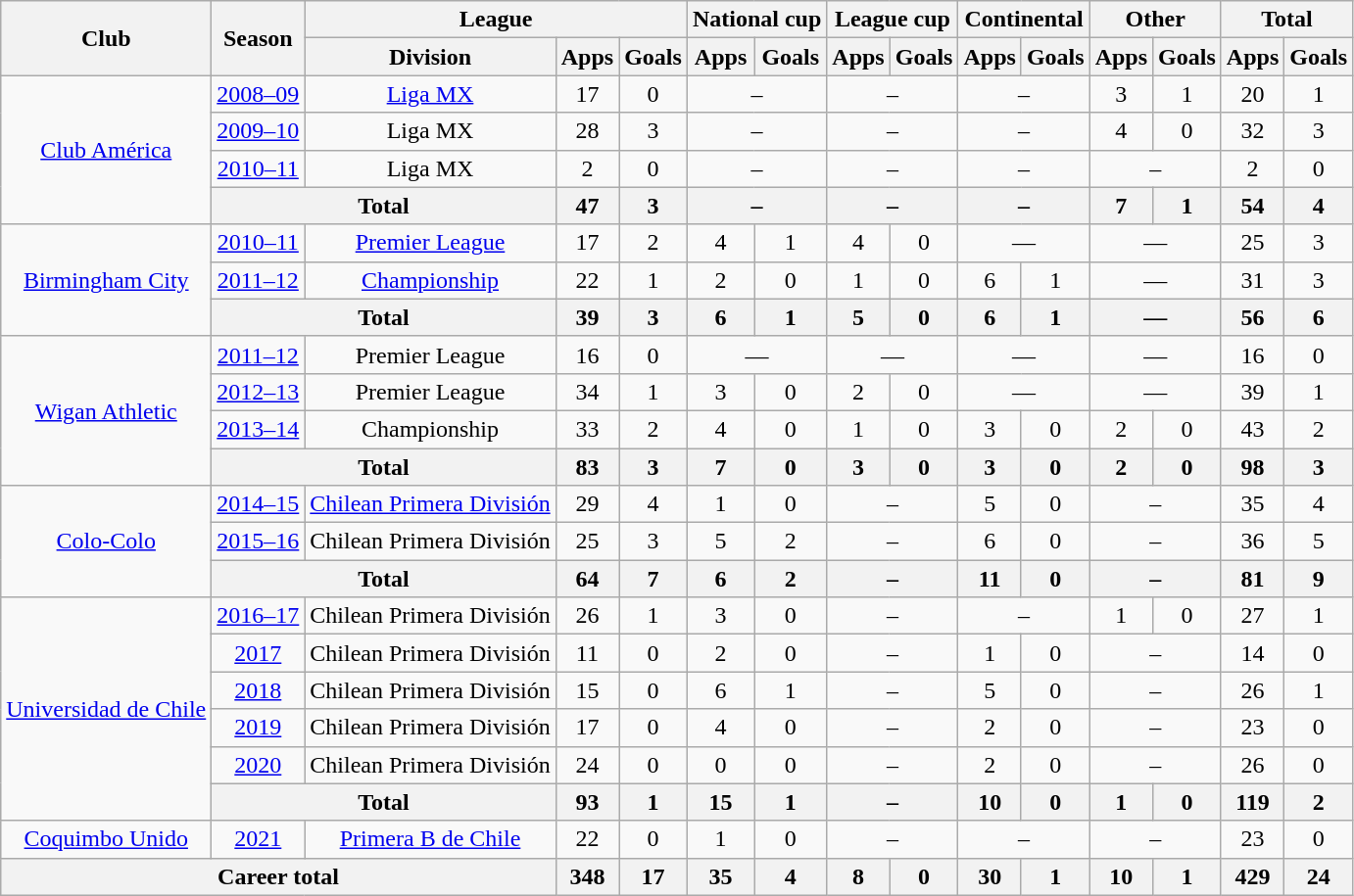<table class="wikitable" Style="text-align: center">
<tr>
<th rowspan="2">Club</th>
<th rowspan="2">Season</th>
<th colspan="3">League</th>
<th colspan="2">National cup</th>
<th colspan="2">League cup</th>
<th colspan="2">Continental</th>
<th colspan="2">Other</th>
<th colspan="2">Total</th>
</tr>
<tr>
<th>Division</th>
<th>Apps</th>
<th>Goals</th>
<th>Apps</th>
<th>Goals</th>
<th>Apps</th>
<th>Goals</th>
<th>Apps</th>
<th>Goals</th>
<th>Apps</th>
<th>Goals</th>
<th>Apps</th>
<th>Goals</th>
</tr>
<tr>
<td rowspan="4"><a href='#'>Club América</a></td>
<td><a href='#'>2008–09</a></td>
<td><a href='#'>Liga MX</a></td>
<td>17</td>
<td>0</td>
<td colspan="2">–</td>
<td colspan="2">–</td>
<td colspan="2">–</td>
<td>3</td>
<td>1</td>
<td>20</td>
<td>1</td>
</tr>
<tr>
<td><a href='#'>2009–10</a></td>
<td>Liga MX</td>
<td>28</td>
<td>3</td>
<td colspan="2">–</td>
<td colspan="2">–</td>
<td colspan="2">–</td>
<td>4</td>
<td>0</td>
<td>32</td>
<td>3</td>
</tr>
<tr>
<td><a href='#'>2010–11</a></td>
<td>Liga MX</td>
<td>2</td>
<td>0</td>
<td colspan="2">–</td>
<td colspan="2">–</td>
<td colspan="2">–</td>
<td colspan="2">–</td>
<td>2</td>
<td>0</td>
</tr>
<tr>
<th colspan="2">Total</th>
<th>47</th>
<th>3</th>
<th colspan="2">–</th>
<th colspan="2">–</th>
<th colspan="2">–</th>
<th>7</th>
<th>1</th>
<th>54</th>
<th>4</th>
</tr>
<tr>
<td rowspan="3"><a href='#'>Birmingham City</a></td>
<td><a href='#'>2010–11</a></td>
<td><a href='#'>Premier League</a></td>
<td>17</td>
<td>2</td>
<td>4</td>
<td>1</td>
<td>4</td>
<td>0</td>
<td colspan="2">—</td>
<td colspan="2">—</td>
<td>25</td>
<td>3</td>
</tr>
<tr>
<td><a href='#'>2011–12</a></td>
<td><a href='#'>Championship</a></td>
<td>22</td>
<td>1</td>
<td>2</td>
<td>0</td>
<td>1</td>
<td>0</td>
<td>6</td>
<td>1</td>
<td colspan="2">—</td>
<td>31</td>
<td>3</td>
</tr>
<tr>
<th colspan="2">Total</th>
<th>39</th>
<th>3</th>
<th>6</th>
<th>1</th>
<th>5</th>
<th>0</th>
<th>6</th>
<th>1</th>
<th colspan="2">—</th>
<th>56</th>
<th>6</th>
</tr>
<tr>
<td rowspan="4"><a href='#'>Wigan Athletic</a></td>
<td><a href='#'>2011–12</a></td>
<td>Premier League</td>
<td>16</td>
<td>0</td>
<td colspan="2">—</td>
<td colspan="2">—</td>
<td colspan="2">—</td>
<td colspan="2">—</td>
<td>16</td>
<td>0</td>
</tr>
<tr>
<td><a href='#'>2012–13</a></td>
<td>Premier League</td>
<td>34</td>
<td>1</td>
<td>3</td>
<td>0</td>
<td>2</td>
<td>0</td>
<td colspan="2">—</td>
<td colspan="2">—</td>
<td>39</td>
<td>1</td>
</tr>
<tr>
<td><a href='#'>2013–14</a></td>
<td>Championship</td>
<td>33</td>
<td>2</td>
<td>4</td>
<td>0</td>
<td>1</td>
<td>0</td>
<td>3</td>
<td>0</td>
<td>2</td>
<td>0</td>
<td>43</td>
<td>2</td>
</tr>
<tr>
<th colspan="2">Total</th>
<th>83</th>
<th>3</th>
<th>7</th>
<th>0</th>
<th>3</th>
<th>0</th>
<th>3</th>
<th>0</th>
<th>2</th>
<th>0</th>
<th>98</th>
<th>3</th>
</tr>
<tr>
<td rowspan="3"><a href='#'>Colo-Colo</a></td>
<td><a href='#'>2014–15</a></td>
<td><a href='#'>Chilean Primera División</a></td>
<td>29</td>
<td>4</td>
<td>1</td>
<td>0</td>
<td colspan="2">–</td>
<td>5</td>
<td>0</td>
<td colspan="2">–</td>
<td>35</td>
<td>4</td>
</tr>
<tr>
<td><a href='#'>2015–16</a></td>
<td>Chilean Primera División</td>
<td>25</td>
<td>3</td>
<td>5</td>
<td>2</td>
<td colspan="2">–</td>
<td>6</td>
<td>0</td>
<td colspan="2">–</td>
<td>36</td>
<td>5</td>
</tr>
<tr>
<th colspan="2">Total</th>
<th>64</th>
<th>7</th>
<th>6</th>
<th>2</th>
<th colspan="2">–</th>
<th>11</th>
<th>0</th>
<th colspan="2">–</th>
<th>81</th>
<th>9</th>
</tr>
<tr>
<td rowspan="6"><a href='#'>Universidad de Chile</a></td>
<td><a href='#'>2016–17</a></td>
<td>Chilean Primera División</td>
<td>26</td>
<td>1</td>
<td>3</td>
<td>0</td>
<td colspan="2">–</td>
<td colspan="2">–</td>
<td>1</td>
<td>0</td>
<td>27</td>
<td>1</td>
</tr>
<tr>
<td><a href='#'>2017</a></td>
<td>Chilean Primera División</td>
<td>11</td>
<td>0</td>
<td>2</td>
<td>0</td>
<td colspan="2">–</td>
<td>1</td>
<td>0</td>
<td colspan="2">–</td>
<td>14</td>
<td>0</td>
</tr>
<tr>
<td><a href='#'>2018</a></td>
<td>Chilean Primera División</td>
<td>15</td>
<td>0</td>
<td>6</td>
<td>1</td>
<td colspan="2">–</td>
<td>5</td>
<td>0</td>
<td colspan="2">–</td>
<td>26</td>
<td>1</td>
</tr>
<tr>
<td><a href='#'>2019</a></td>
<td>Chilean Primera División</td>
<td>17</td>
<td>0</td>
<td>4</td>
<td>0</td>
<td colspan="2">–</td>
<td>2</td>
<td>0</td>
<td colspan="2">–</td>
<td>23</td>
<td>0</td>
</tr>
<tr>
<td><a href='#'>2020</a></td>
<td>Chilean Primera División</td>
<td>24</td>
<td>0</td>
<td>0</td>
<td>0</td>
<td colspan="2">–</td>
<td>2</td>
<td>0</td>
<td colspan="2">–</td>
<td>26</td>
<td>0</td>
</tr>
<tr>
<th colspan="2">Total</th>
<th>93</th>
<th>1</th>
<th>15</th>
<th>1</th>
<th colspan="2">–</th>
<th>10</th>
<th>0</th>
<th>1</th>
<th>0</th>
<th>119</th>
<th>2</th>
</tr>
<tr>
<td><a href='#'>Coquimbo Unido</a></td>
<td><a href='#'>2021</a></td>
<td><a href='#'>Primera B de Chile</a></td>
<td>22</td>
<td>0</td>
<td>1</td>
<td>0</td>
<td colspan="2">–</td>
<td colspan="2">–</td>
<td colspan="2">–</td>
<td>23</td>
<td>0</td>
</tr>
<tr>
<th colspan="3">Career total</th>
<th>348</th>
<th>17</th>
<th>35</th>
<th>4</th>
<th>8</th>
<th>0</th>
<th>30</th>
<th>1</th>
<th>10</th>
<th>1</th>
<th>429</th>
<th>24</th>
</tr>
</table>
